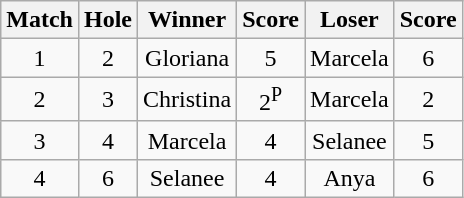<table class="wikitable" style="text-align:center;">
<tr>
<th>Match</th>
<th>Hole</th>
<th>Winner</th>
<th>Score</th>
<th>Loser</th>
<th>Score</th>
</tr>
<tr>
<td>1</td>
<td>2</td>
<td>Gloriana</td>
<td>5</td>
<td>Marcela</td>
<td>6</td>
</tr>
<tr>
<td>2</td>
<td>3</td>
<td>Christina</td>
<td>2<sup>P</sup></td>
<td>Marcela</td>
<td>2</td>
</tr>
<tr>
<td>3</td>
<td>4</td>
<td>Marcela</td>
<td>4</td>
<td>Selanee</td>
<td>5</td>
</tr>
<tr>
<td>4</td>
<td>6</td>
<td>Selanee</td>
<td>4</td>
<td>Anya</td>
<td>6</td>
</tr>
</table>
